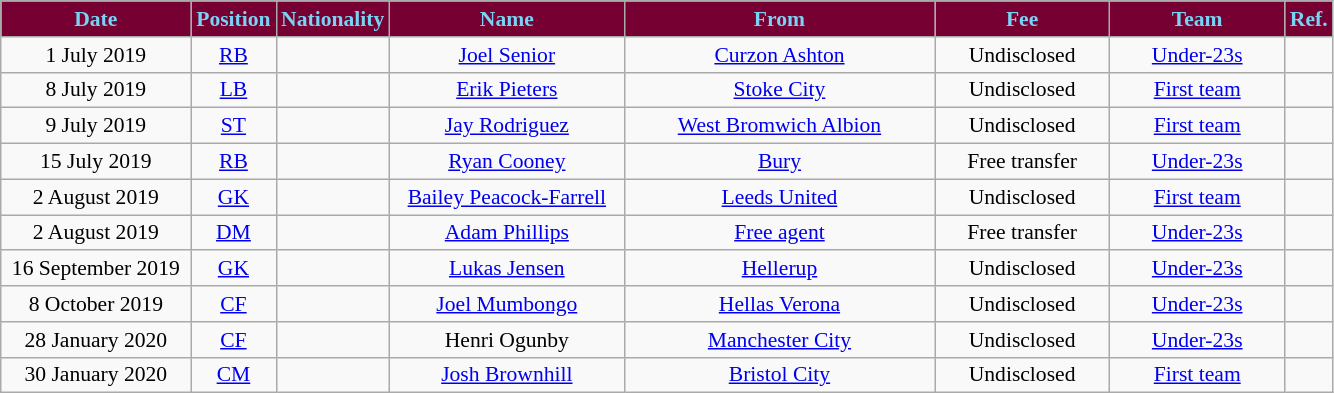<table class="wikitable"  style="text-align:center; font-size:90%; ">
<tr>
<th style="background:#760032; color:#79D3F4; width:120px;">Date</th>
<th style="background:#760032; color:#79D3F4; width:50px;">Position</th>
<th style="background:#760032; color:#79D3F4; width:50px;">Nationality</th>
<th style="background:#760032; color:#79D3F4; width:150px;">Name</th>
<th style="background:#760032; color:#79D3F4; width:200px;">From</th>
<th style="background:#760032; color:#79D3F4; width:110px;">Fee</th>
<th style="background:#760032; color:#79D3F4; width:110px;">Team</th>
<th style="background:#760032; color:#79D3F4; width:25px;">Ref.</th>
</tr>
<tr>
<td>1 July 2019</td>
<td><a href='#'>RB</a></td>
<td></td>
<td><a href='#'>Joel Senior</a></td>
<td> <a href='#'>Curzon Ashton</a></td>
<td>Undisclosed</td>
<td><a href='#'>Under-23s</a></td>
<td></td>
</tr>
<tr>
<td>8 July 2019</td>
<td><a href='#'>LB</a></td>
<td></td>
<td><a href='#'>Erik Pieters</a></td>
<td> <a href='#'>Stoke City</a></td>
<td>Undisclosed</td>
<td><a href='#'>First team</a></td>
<td></td>
</tr>
<tr>
<td>9 July 2019</td>
<td><a href='#'>ST</a></td>
<td></td>
<td><a href='#'>Jay Rodriguez</a></td>
<td> <a href='#'>West Bromwich Albion</a></td>
<td>Undisclosed</td>
<td><a href='#'>First team</a></td>
<td></td>
</tr>
<tr>
<td>15 July 2019</td>
<td><a href='#'>RB</a></td>
<td></td>
<td><a href='#'>Ryan Cooney</a></td>
<td> <a href='#'>Bury</a></td>
<td>Free transfer</td>
<td><a href='#'>Under-23s</a></td>
<td></td>
</tr>
<tr>
<td>2 August 2019</td>
<td><a href='#'>GK</a></td>
<td></td>
<td><a href='#'>Bailey Peacock-Farrell</a></td>
<td> <a href='#'>Leeds United</a></td>
<td>Undisclosed</td>
<td><a href='#'>First team</a></td>
<td></td>
</tr>
<tr>
<td>2 August 2019</td>
<td><a href='#'>DM</a></td>
<td></td>
<td><a href='#'>Adam Phillips</a></td>
<td> <a href='#'>Free agent</a></td>
<td>Free transfer</td>
<td><a href='#'>Under-23s</a></td>
<td></td>
</tr>
<tr>
<td>16 September 2019</td>
<td><a href='#'>GK</a></td>
<td></td>
<td><a href='#'>Lukas Jensen</a></td>
<td> <a href='#'>Hellerup</a></td>
<td>Undisclosed</td>
<td><a href='#'>Under-23s</a></td>
<td></td>
</tr>
<tr>
<td>8 October 2019</td>
<td><a href='#'>CF</a></td>
<td></td>
<td><a href='#'>Joel Mumbongo</a></td>
<td> <a href='#'>Hellas Verona</a></td>
<td>Undisclosed</td>
<td><a href='#'>Under-23s</a></td>
<td></td>
</tr>
<tr>
<td>28 January 2020</td>
<td><a href='#'>CF</a></td>
<td></td>
<td>Henri Ogunby</td>
<td> <a href='#'>Manchester City</a></td>
<td>Undisclosed</td>
<td><a href='#'>Under-23s</a></td>
<td></td>
</tr>
<tr>
<td>30 January 2020</td>
<td><a href='#'>CM</a></td>
<td></td>
<td><a href='#'>Josh Brownhill</a></td>
<td> <a href='#'>Bristol City</a></td>
<td>Undisclosed</td>
<td><a href='#'>First team</a></td>
<td></td>
</tr>
</table>
